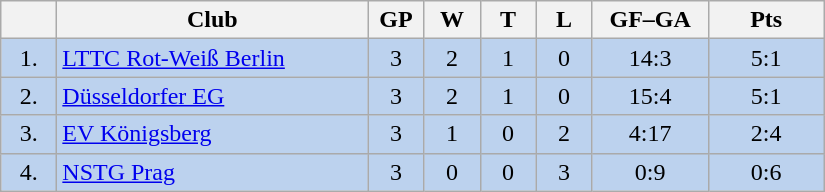<table class="wikitable">
<tr>
<th width="30"></th>
<th width="200">Club</th>
<th width="30">GP</th>
<th width="30">W</th>
<th width="30">T</th>
<th width="30">L</th>
<th width="70">GF–GA</th>
<th width="70">Pts</th>
</tr>
<tr bgcolor="#BCD2EE" align="center">
<td>1.</td>
<td align="left"><a href='#'>LTTC Rot-Weiß Berlin</a></td>
<td>3</td>
<td>2</td>
<td>1</td>
<td>0</td>
<td>14:3</td>
<td>5:1</td>
</tr>
<tr bgcolor=#BCD2EE align="center">
<td>2.</td>
<td align="left"><a href='#'>Düsseldorfer EG</a></td>
<td>3</td>
<td>2</td>
<td>1</td>
<td>0</td>
<td>15:4</td>
<td>5:1</td>
</tr>
<tr bgcolor=#BCD2EE align="center">
<td>3.</td>
<td align="left"><a href='#'>EV Königsberg</a></td>
<td>3</td>
<td>1</td>
<td>0</td>
<td>2</td>
<td>4:17</td>
<td>2:4</td>
</tr>
<tr bgcolor=#BCD2EE align="center">
<td>4.</td>
<td align="left"><a href='#'>NSTG Prag</a></td>
<td>3</td>
<td>0</td>
<td>0</td>
<td>3</td>
<td>0:9</td>
<td>0:6</td>
</tr>
</table>
